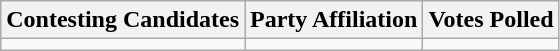<table class="wikitable sortable">
<tr>
<th>Contesting Candidates</th>
<th>Party Affiliation</th>
<th>Votes Polled</th>
</tr>
<tr>
<td></td>
<td></td>
<td></td>
</tr>
</table>
